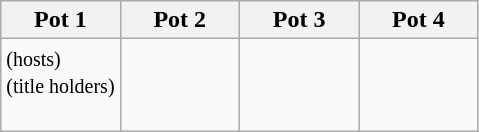<table class="wikitable">
<tr>
<th width="25%">Pot 1</th>
<th width="25%">Pot 2</th>
<th width="25%">Pot 3</th>
<th width="25%">Pot 4</th>
</tr>
<tr>
<td> <small>(hosts)</small><br> <small>(title holders)</small><br><br></td>
<td><br><br><br></td>
<td><br><br><br></td>
<td><br><br><br></td>
</tr>
</table>
